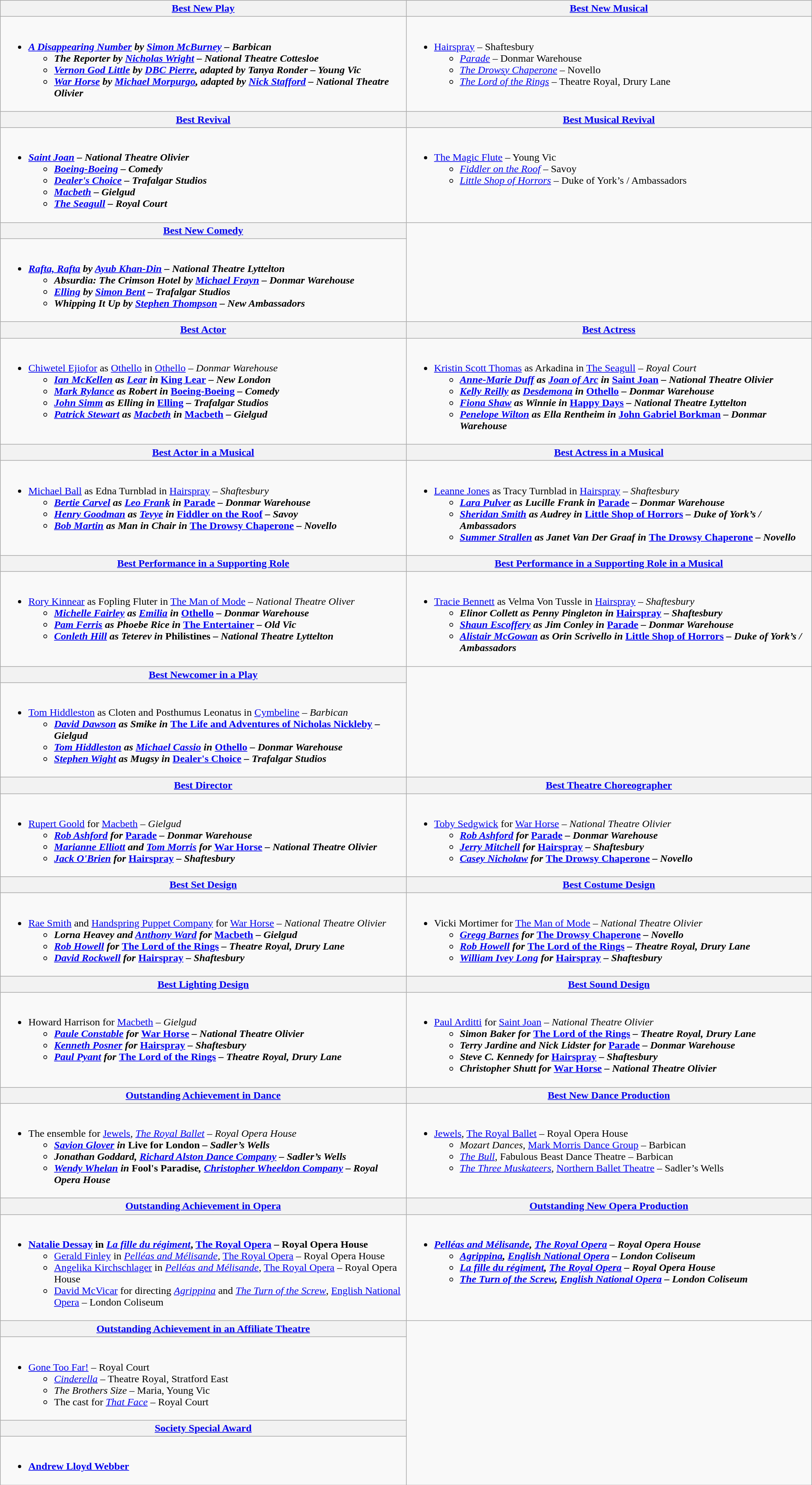<table class=wikitable width="100%">
<tr>
<th width="50%"><a href='#'>Best New Play</a></th>
<th width="50%"><a href='#'>Best New Musical</a></th>
</tr>
<tr>
<td valign="top"><br><ul><li><strong><em><a href='#'>A Disappearing Number</a><em> by <a href='#'>Simon McBurney</a> – Barbican<strong><ul><li></em>The Reporter<em> by <a href='#'>Nicholas Wright</a> – National Theatre Cottesloe</li><li></em><a href='#'>Vernon God Little</a><em> by <a href='#'>DBC Pierre</a>, adapted by Tanya Ronder – Young Vic</li><li></em><a href='#'>War Horse</a><em> by <a href='#'>Michael Morpurgo</a>, adapted by <a href='#'>Nick Stafford</a> – National Theatre Olivier</li></ul></li></ul></td>
<td valign="top"><br><ul><li></em></strong><a href='#'>Hairspray</a></em> – Shaftesbury</strong><ul><li><em><a href='#'>Parade</a></em> – Donmar Warehouse</li><li><em><a href='#'>The Drowsy Chaperone</a></em> – Novello</li><li><em><a href='#'>The Lord of the Rings</a></em> – Theatre Royal, Drury Lane</li></ul></li></ul></td>
</tr>
<tr>
<th width="50%"><a href='#'>Best Revival</a></th>
<th width="50%"><a href='#'>Best Musical Revival</a></th>
</tr>
<tr>
<td valign="top"><br><ul><li><strong><em><a href='#'>Saint Joan</a><em> – National Theatre Olivier<strong><ul><li></em><a href='#'>Boeing-Boeing</a><em> – Comedy</li><li></em><a href='#'>Dealer's Choice</a><em> – Trafalgar Studios</li><li></em><a href='#'>Macbeth</a><em> – Gielgud</li><li></em><a href='#'>The Seagull</a><em> – Royal Court</li></ul></li></ul></td>
<td valign="top"><br><ul><li></em></strong><a href='#'>The Magic Flute</a></em> – Young Vic</strong><ul><li><em><a href='#'>Fiddler on the Roof</a></em> – Savoy</li><li><em><a href='#'>Little Shop of Horrors</a></em> – Duke of York’s / Ambassadors</li></ul></li></ul></td>
</tr>
<tr>
<th colspan=1><a href='#'>Best New Comedy</a></th>
</tr>
<tr>
<td><br><ul><li><strong><em><a href='#'>Rafta, Rafta</a><em> by <a href='#'>Ayub Khan-Din</a> – National Theatre Lyttelton<strong><ul><li></em>Absurdia: The Crimson Hotel<em> by <a href='#'>Michael Frayn</a> – Donmar Warehouse</li><li></em><a href='#'>Elling</a><em> by <a href='#'>Simon Bent</a> – Trafalgar Studios</li><li></em>Whipping It Up<em> by <a href='#'>Stephen Thompson</a> – New Ambassadors</li></ul></li></ul></td>
</tr>
<tr>
<th width="50%"><a href='#'>Best Actor</a></th>
<th width="50%"><a href='#'>Best Actress</a></th>
</tr>
<tr>
<td valign="top"><br><ul><li></strong><a href='#'>Chiwetel Ejiofor</a> as <a href='#'>Othello</a> in </em><a href='#'>Othello</a><em> – Donmar Warehouse<strong><ul><li><a href='#'>Ian McKellen</a> as <a href='#'>Lear</a> in </em><a href='#'>King Lear</a><em> – New London</li><li><a href='#'>Mark Rylance</a> as Robert in </em><a href='#'>Boeing-Boeing</a><em> – Comedy</li><li><a href='#'>John Simm</a> as Elling in </em><a href='#'>Elling</a><em> – Trafalgar Studios</li><li><a href='#'>Patrick Stewart</a> as <a href='#'>Macbeth</a> in </em><a href='#'>Macbeth</a><em> – Gielgud</li></ul></li></ul></td>
<td valign="top"><br><ul><li></strong><a href='#'>Kristin Scott Thomas</a> as Arkadina in </em><a href='#'>The Seagull</a><em> –  Royal Court<strong><ul><li><a href='#'>Anne-Marie Duff</a> as <a href='#'>Joan of Arc</a> in </em><a href='#'>Saint Joan</a><em> – National Theatre Olivier</li><li><a href='#'>Kelly Reilly</a> as <a href='#'>Desdemona</a> in </em><a href='#'>Othello</a><em> – Donmar Warehouse</li><li><a href='#'>Fiona Shaw</a> as Winnie in </em><a href='#'>Happy Days</a><em> – National Theatre Lyttelton</li><li><a href='#'>Penelope Wilton</a> as Ella Rentheim in </em><a href='#'>John Gabriel Borkman</a><em> – Donmar Warehouse</li></ul></li></ul></td>
</tr>
<tr>
<th width="50%"><a href='#'>Best Actor in a Musical</a></th>
<th width="50%"><a href='#'>Best Actress in a Musical</a></th>
</tr>
<tr>
<td valign="top"><br><ul><li></strong><a href='#'>Michael Ball</a> as Edna Turnblad in </em><a href='#'>Hairspray</a><em> – Shaftesbury<strong><ul><li><a href='#'>Bertie Carvel</a> as <a href='#'>Leo Frank</a> in </em><a href='#'>Parade</a><em> – Donmar Warehouse</li><li><a href='#'>Henry Goodman</a> as <a href='#'>Tevye</a> in </em><a href='#'>Fiddler on the Roof</a><em> – Savoy</li><li><a href='#'>Bob Martin</a> as Man in Chair in </em><a href='#'>The Drowsy Chaperone</a><em> – Novello</li></ul></li></ul></td>
<td valign="top"><br><ul><li></strong><a href='#'>Leanne Jones</a> as Tracy Turnblad in </em><a href='#'>Hairspray</a><em> – Shaftesbury<strong><ul><li><a href='#'>Lara Pulver</a> as Lucille Frank in </em><a href='#'>Parade</a><em> – Donmar Warehouse</li><li><a href='#'>Sheridan Smith</a> as Audrey in </em><a href='#'>Little Shop of Horrors</a><em> – Duke of York’s / Ambassadors</li><li><a href='#'>Summer Strallen</a> as Janet Van Der Graaf in </em><a href='#'>The Drowsy Chaperone</a><em> – Novello</li></ul></li></ul></td>
</tr>
<tr>
<th width="50%"><a href='#'>Best Performance in a Supporting Role</a></th>
<th width="50%"><a href='#'>Best Performance in a Supporting Role in a Musical</a></th>
</tr>
<tr>
<td valign="top"><br><ul><li></strong><a href='#'>Rory Kinnear</a> as Fopling Fluter in </em><a href='#'>The Man of Mode</a><em> – National Theatre Oliver<strong><ul><li><a href='#'>Michelle Fairley</a> as <a href='#'>Emilia</a> in </em><a href='#'>Othello</a><em> – Donmar Warehouse</li><li><a href='#'>Pam Ferris</a> as Phoebe Rice in </em><a href='#'>The Entertainer</a><em> – Old Vic</li><li><a href='#'>Conleth Hill</a> as Teterev in </em>Philistines<em> – National Theatre Lyttelton</li></ul></li></ul></td>
<td valign="top"><br><ul><li></strong><a href='#'>Tracie Bennett</a> as Velma Von Tussle in </em><a href='#'>Hairspray</a><em> – Shaftesbury<strong><ul><li>Elinor Collett as Penny Pingleton in </em><a href='#'>Hairspray</a><em> – Shaftesbury</li><li><a href='#'>Shaun Escoffery</a> as Jim Conley in </em><a href='#'>Parade</a><em> – Donmar Warehouse</li><li><a href='#'>Alistair McGowan</a> as Orin Scrivello in </em><a href='#'>Little Shop of Horrors</a><em> – Duke of York’s / Ambassadors</li></ul></li></ul></td>
</tr>
<tr>
<th colspan=1><a href='#'>Best Newcomer in a Play</a></th>
</tr>
<tr>
<td><br><ul><li></strong><a href='#'>Tom Hiddleston</a> as Cloten and Posthumus Leonatus in </em><a href='#'>Cymbeline</a><em> – Barbican<strong><ul><li><a href='#'>David Dawson</a> as Smike in </em><a href='#'>The Life and Adventures of Nicholas Nickleby</a><em> – Gielgud</li><li><a href='#'>Tom Hiddleston</a> as <a href='#'>Michael Cassio</a> in </em><a href='#'>Othello</a><em> – Donmar Warehouse</li><li><a href='#'>Stephen Wight</a> as Mugsy in </em><a href='#'>Dealer's Choice</a><em> – Trafalgar Studios</li></ul></li></ul></td>
</tr>
<tr>
<th width="50%"><a href='#'>Best Director</a></th>
<th width="50%"><a href='#'>Best Theatre Choreographer</a></th>
</tr>
<tr>
<td valign="top"><br><ul><li></strong><a href='#'>Rupert Goold</a> for </em><a href='#'>Macbeth</a><em> – Gielgud<strong><ul><li><a href='#'>Rob Ashford</a> for </em><a href='#'>Parade</a><em> – Donmar Warehouse</li><li><a href='#'>Marianne Elliott</a> and <a href='#'>Tom Morris</a> for </em><a href='#'>War Horse</a><em> – National Theatre Olivier</li><li><a href='#'>Jack O'Brien</a> for </em><a href='#'>Hairspray</a><em> – Shaftesbury</li></ul></li></ul></td>
<td valign="top"><br><ul><li></strong><a href='#'>Toby Sedgwick</a> for </em><a href='#'>War Horse</a><em> – National Theatre Olivier<strong><ul><li><a href='#'>Rob Ashford</a> for </em><a href='#'>Parade</a><em> – Donmar Warehouse</li><li><a href='#'>Jerry Mitchell</a> for </em><a href='#'>Hairspray</a><em> – Shaftesbury</li><li><a href='#'>Casey Nicholaw</a> for </em><a href='#'>The Drowsy Chaperone</a><em> – Novello</li></ul></li></ul></td>
</tr>
<tr>
<th width="50%"><a href='#'>Best Set Design</a></th>
<th width="50%"><a href='#'>Best Costume Design</a></th>
</tr>
<tr>
<td valign="top"><br><ul><li></strong><a href='#'>Rae Smith</a> and <a href='#'>Handspring Puppet Company</a> for </em><a href='#'>War Horse</a><em> – National Theatre Olivier<strong><ul><li>Lorna Heavey and <a href='#'>Anthony Ward</a> for </em><a href='#'>Macbeth</a><em> – Gielgud</li><li><a href='#'>Rob Howell</a> for </em><a href='#'>The Lord of the Rings</a><em> – Theatre Royal, Drury Lane</li><li><a href='#'>David Rockwell</a> for </em><a href='#'>Hairspray</a><em> – Shaftesbury</li></ul></li></ul></td>
<td valign="top"><br><ul><li></strong>Vicki Mortimer for </em><a href='#'>The Man of Mode</a><em> – National Theatre Olivier<strong><ul><li><a href='#'>Gregg Barnes</a> for </em><a href='#'>The Drowsy Chaperone</a><em> – Novello</li><li><a href='#'>Rob Howell</a> for </em><a href='#'>The Lord of the Rings</a><em> – Theatre Royal, Drury Lane</li><li><a href='#'>William Ivey Long</a> for </em><a href='#'>Hairspray</a><em> – Shaftesbury</li></ul></li></ul></td>
</tr>
<tr>
<th width="50%"><a href='#'>Best Lighting Design</a></th>
<th width="50%"><a href='#'>Best Sound Design</a></th>
</tr>
<tr>
<td valign="top"><br><ul><li></strong>Howard Harrison for </em><a href='#'>Macbeth</a><em> – Gielgud<strong><ul><li><a href='#'>Paule Constable</a> for </em><a href='#'>War Horse</a><em> – National Theatre Olivier</li><li><a href='#'>Kenneth Posner</a> for </em><a href='#'>Hairspray</a><em> – Shaftesbury</li><li><a href='#'>Paul Pyant</a> for </em><a href='#'>The Lord of the Rings</a><em> – Theatre Royal, Drury Lane</li></ul></li></ul></td>
<td valign="top"><br><ul><li></strong><a href='#'>Paul Arditti</a> for </em><a href='#'>Saint Joan</a><em> – National Theatre Olivier<strong><ul><li>Simon Baker for </em><a href='#'>The Lord of the Rings</a><em> – Theatre Royal, Drury Lane</li><li>Terry Jardine and Nick Lidster for </em><a href='#'>Parade</a><em> – Donmar Warehouse</li><li>Steve C. Kennedy for </em><a href='#'>Hairspray</a><em> – Shaftesbury</li><li>Christopher Shutt for </em><a href='#'>War Horse</a><em> – National Theatre Olivier</li></ul></li></ul></td>
</tr>
<tr>
<th width="50%"><a href='#'>Outstanding Achievement in Dance</a></th>
<th width="50%"><a href='#'>Best New Dance Production</a></th>
</tr>
<tr>
<td valign="top"><br><ul><li></strong>The ensemble for </em><a href='#'>Jewels</a><em>, <a href='#'>The Royal Ballet</a> – Royal Opera House<strong><ul><li><a href='#'>Savion Glover</a> in </em>Live for London<em> – Sadler’s Wells</li><li>Jonathan Goddard, <a href='#'>Richard Alston Dance Company</a> – Sadler’s Wells</li><li><a href='#'>Wendy Whelan</a> in </em>Fool's Paradise<em>, <a href='#'>Christopher Wheeldon Company</a> – Royal Opera House</li></ul></li></ul></td>
<td valign="top"><br><ul><li></em></strong><a href='#'>Jewels</a></em>, <a href='#'>The Royal Ballet</a> – Royal Opera House</strong><ul><li><em>Mozart Dances</em>, <a href='#'>Mark Morris Dance Group</a> – Barbican</li><li><em><a href='#'>The Bull</a></em>, Fabulous Beast Dance Theatre – Barbican</li><li><em><a href='#'>The Three Muskateers</a></em>, <a href='#'>Northern Ballet Theatre</a>  – Sadler’s Wells</li></ul></li></ul></td>
</tr>
<tr>
<th width="50%"><a href='#'>Outstanding Achievement in Opera</a></th>
<th width="50%"><a href='#'>Outstanding New Opera Production</a></th>
</tr>
<tr>
<td valign="top"><br><ul><li><strong><a href='#'>Natalie Dessay</a> in <em><a href='#'>La fille du régiment</a></em>, <a href='#'>The Royal Opera</a> – Royal Opera House</strong><ul><li><a href='#'>Gerald Finley</a> in <em><a href='#'>Pelléas and Mélisande</a></em>, <a href='#'>The Royal Opera</a> – Royal Opera House</li><li><a href='#'>Angelika Kirchschlager</a> in <em><a href='#'>Pelléas and Mélisande</a></em>, <a href='#'>The Royal Opera</a> – Royal Opera House</li><li><a href='#'>David McVicar</a> for directing <em><a href='#'>Agrippina</a></em> and <em><a href='#'>The Turn of the Screw</a></em>, <a href='#'>English National Opera</a> – London Coliseum</li></ul></li></ul></td>
<td valign="top"><br><ul><li><strong><em><a href='#'>Pelléas and Mélisande</a><em>, <a href='#'>The Royal Opera</a> – Royal Opera House<strong><ul><li></em><a href='#'>Agrippina</a><em>, <a href='#'>English National Opera</a> – London Coliseum</li><li></em><a href='#'>La fille du régiment</a><em>, <a href='#'>The Royal Opera</a> – Royal Opera House</li><li></em><a href='#'>The Turn of the Screw</a><em>, <a href='#'>English National Opera</a> – London Coliseum</li></ul></li></ul></td>
</tr>
<tr>
<th colspan=1><a href='#'>Outstanding Achievement in an Affiliate Theatre</a></th>
</tr>
<tr>
<td><br><ul><li></em></strong><a href='#'>Gone Too Far!</a></em> – Royal Court</strong><ul><li><em><a href='#'>Cinderella</a></em> – Theatre Royal, Stratford East</li><li><em>The Brothers Size</em> – Maria, Young Vic</li><li>The cast for <em><a href='#'>That Face</a></em> – Royal Court</li></ul></li></ul></td>
</tr>
<tr>
<th colspan=1><a href='#'>Society Special Award</a></th>
</tr>
<tr>
<td><br><ul><li><strong><a href='#'>Andrew Lloyd Webber</a></strong></li></ul></td>
</tr>
</table>
